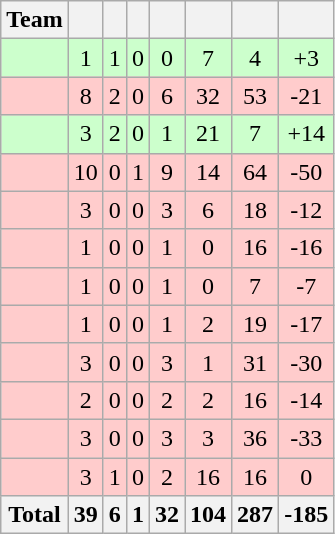<table class="wikitable sortable" style="text-align:center;">
<tr>
<th>Team</th>
<th></th>
<th></th>
<th></th>
<th></th>
<th></th>
<th></th>
<th></th>
</tr>
<tr bgcolor=#CCFFCC>
<td style="text-align:left;"></td>
<td>1</td>
<td>1</td>
<td>0</td>
<td>0</td>
<td>7</td>
<td>4</td>
<td>+3</td>
</tr>
<tr bgcolor=#FFCCCC>
<td style="text-align:left;"></td>
<td>8</td>
<td>2</td>
<td>0</td>
<td>6</td>
<td>32</td>
<td>53</td>
<td>-21</td>
</tr>
<tr bgcolor=#CCFFCC>
<td style="text-align:left;"></td>
<td>3</td>
<td>2</td>
<td>0</td>
<td>1</td>
<td>21</td>
<td>7</td>
<td>+14</td>
</tr>
<tr bgcolor=#FFCCCC>
<td style="text-align:left;"></td>
<td>10</td>
<td>0</td>
<td>1</td>
<td>9</td>
<td>14</td>
<td>64</td>
<td>-50</td>
</tr>
<tr bgcolor=#FFCCCC>
<td style="text-align:left;"></td>
<td>3</td>
<td>0</td>
<td>0</td>
<td>3</td>
<td>6</td>
<td>18</td>
<td>-12</td>
</tr>
<tr bgcolor=#FFCCCC>
<td style="text-align:left;"></td>
<td>1</td>
<td>0</td>
<td>0</td>
<td>1</td>
<td>0</td>
<td>16</td>
<td>-16</td>
</tr>
<tr bgcolor=#FFCCCC>
<td style="text-align:left;"></td>
<td>1</td>
<td>0</td>
<td>0</td>
<td>1</td>
<td>0</td>
<td>7</td>
<td>-7</td>
</tr>
<tr bgcolor=#FFCCCC>
<td style="text-align:left;"></td>
<td>1</td>
<td>0</td>
<td>0</td>
<td>1</td>
<td>2</td>
<td>19</td>
<td>-17</td>
</tr>
<tr bgcolor=#FFCCCC>
<td style="text-align:left;"></td>
<td>3</td>
<td>0</td>
<td>0</td>
<td>3</td>
<td>1</td>
<td>31</td>
<td>-30</td>
</tr>
<tr bgcolor=#FFCCCC>
<td style="text-align:left;"></td>
<td>2</td>
<td>0</td>
<td>0</td>
<td>2</td>
<td>2</td>
<td>16</td>
<td>-14</td>
</tr>
<tr bgcolor=#FFCCCC>
<td style="text-align:left;"></td>
<td>3</td>
<td>0</td>
<td>0</td>
<td>3</td>
<td>3</td>
<td>36</td>
<td>-33</td>
</tr>
<tr bgcolor=#FFCCCC>
<td style="text-align:left;"></td>
<td>3</td>
<td>1</td>
<td>0</td>
<td>2</td>
<td>16</td>
<td>16</td>
<td>0</td>
</tr>
<tr>
<th>Total</th>
<th>39</th>
<th>6</th>
<th>1</th>
<th>32</th>
<th>104</th>
<th>287</th>
<th>-185</th>
</tr>
</table>
